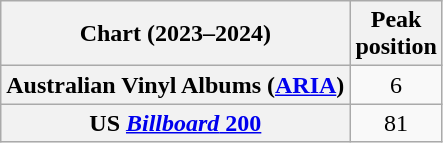<table class="wikitable sortable plainrowheaders" style="text-align:center">
<tr>
<th scope="col">Chart (2023–2024)</th>
<th scope="col">Peak<br>position</th>
</tr>
<tr>
<th scope="row">Australian Vinyl Albums (<a href='#'>ARIA</a>)</th>
<td>6</td>
</tr>
<tr>
<th scope="row">US <a href='#'><em>Billboard</em> 200</a></th>
<td>81</td>
</tr>
</table>
